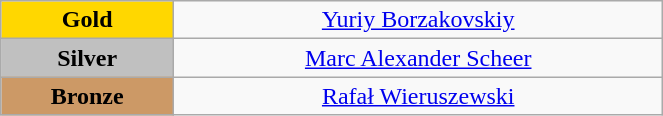<table class="wikitable" style="text-align:center; " width="35%">
<tr>
<td bgcolor="gold"><strong>Gold</strong></td>
<td><a href='#'>Yuriy Borzakovskiy</a><br>  <small><em></em></small></td>
</tr>
<tr>
<td bgcolor="silver"><strong>Silver</strong></td>
<td><a href='#'>Marc Alexander Scheer</a><br>  <small><em></em></small></td>
</tr>
<tr>
<td bgcolor="CC9966"><strong>Bronze</strong></td>
<td><a href='#'>Rafał Wieruszewski</a><br>  <small><em></em></small></td>
</tr>
</table>
